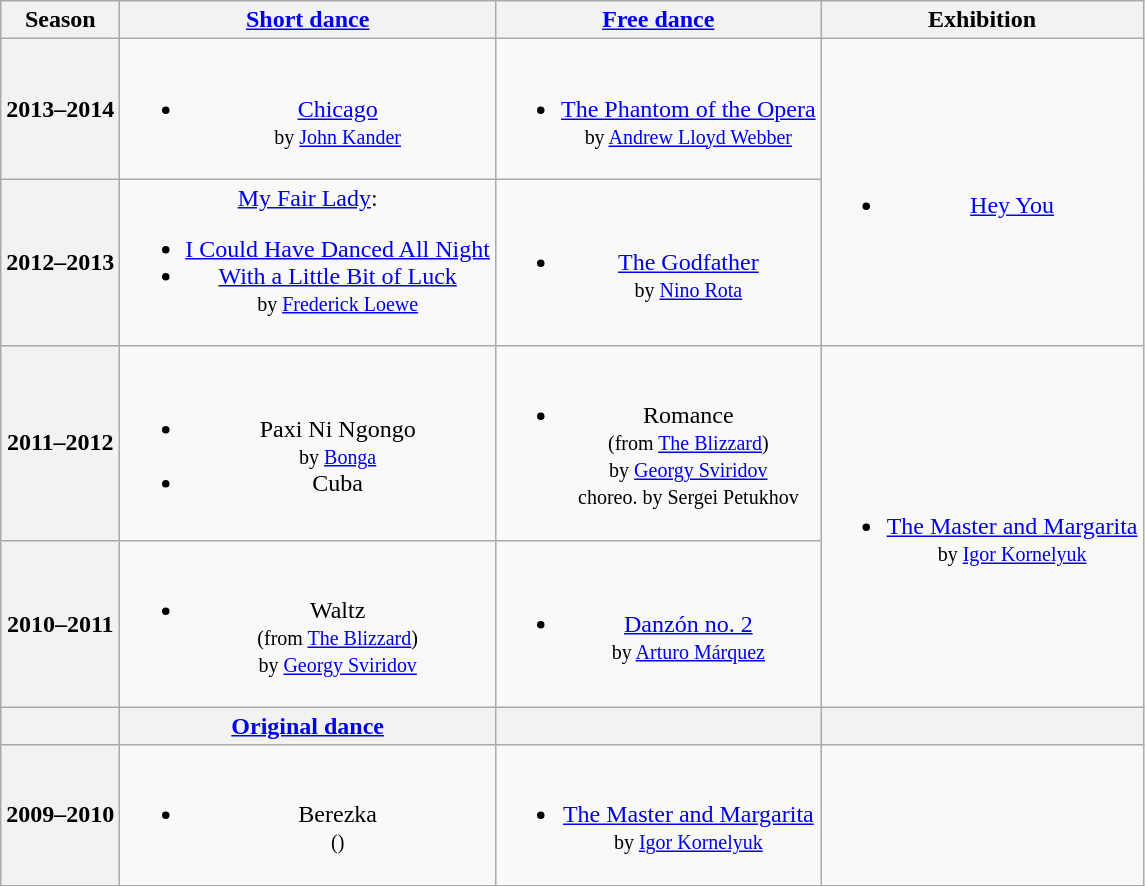<table class="wikitable" style="text-align:center">
<tr>
<th>Season</th>
<th><a href='#'>Short dance</a></th>
<th><a href='#'>Free dance</a></th>
<th>Exhibition</th>
</tr>
<tr>
<th>2013–2014 <br> </th>
<td><br><ul><li><a href='#'>Chicago</a> <br><small> by <a href='#'>John Kander</a> </small></li></ul></td>
<td><br><ul><li><a href='#'>The Phantom of the Opera</a> <br><small> by <a href='#'>Andrew Lloyd Webber</a> </small></li></ul></td>
<td rowspan=2><br><ul><li><a href='#'>Hey You</a> <br></li></ul></td>
</tr>
<tr>
<th>2012–2013 <br> </th>
<td><a href='#'>My Fair Lady</a>:<br><ul><li><a href='#'>I Could Have Danced All Night</a></li><li><a href='#'>With a Little Bit of Luck</a> <br><small> by <a href='#'>Frederick Loewe</a> </small></li></ul></td>
<td><br><ul><li><a href='#'>The Godfather</a> <br><small> by <a href='#'>Nino Rota</a> </small></li></ul></td>
</tr>
<tr>
<th>2011–2012 <br> </th>
<td><br><ul><li>Paxi Ni Ngongo <br><small> by <a href='#'>Bonga</a> </small></li><li>Cuba</li></ul></td>
<td><br><ul><li>Romance <br><small> (from <a href='#'>The Blizzard</a>) <br> by <a href='#'>Georgy Sviridov</a> <br> choreo. by Sergei Petukhov </small></li></ul></td>
<td rowspan=2><br><ul><li><a href='#'>The Master and Margarita</a> <br><small>by <a href='#'>Igor Kornelyuk</a> </small></li></ul></td>
</tr>
<tr>
<th>2010–2011 <br> </th>
<td><br><ul><li>Waltz <br><small> (from <a href='#'>The Blizzard</a>) <br> by <a href='#'>Georgy Sviridov</a> </small></li></ul></td>
<td><br><ul><li><a href='#'>Danzón no. 2</a> <br><small> by <a href='#'>Arturo Márquez</a> </small></li></ul></td>
</tr>
<tr>
<th></th>
<th><a href='#'>Original dance</a></th>
<th></th>
<th></th>
</tr>
<tr>
<th>2009–2010 <br> </th>
<td><br><ul><li>Berezka <br><small> () </small></li></ul></td>
<td><br><ul><li><a href='#'>The Master and Margarita</a> <br><small>by <a href='#'>Igor Kornelyuk</a> </small></li></ul></td>
<td></td>
</tr>
</table>
